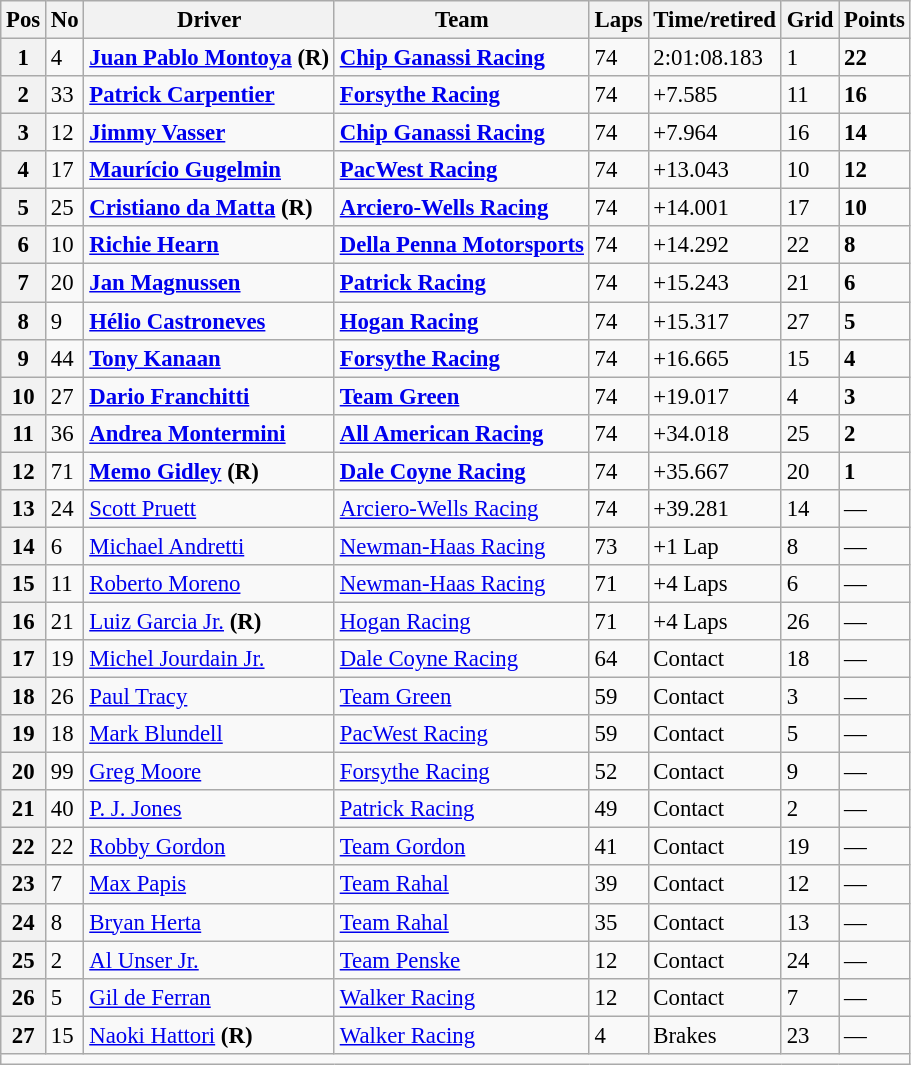<table class="wikitable" style="font-size:95%;">
<tr>
<th>Pos</th>
<th>No</th>
<th>Driver</th>
<th>Team</th>
<th>Laps</th>
<th>Time/retired</th>
<th>Grid</th>
<th>Points</th>
</tr>
<tr>
<th>1</th>
<td>4</td>
<td><strong> <a href='#'>Juan Pablo Montoya</a> (R)</strong></td>
<td><strong><a href='#'>Chip Ganassi Racing</a></strong></td>
<td>74</td>
<td>2:01:08.183</td>
<td>1</td>
<td><strong>22</strong></td>
</tr>
<tr>
<th>2</th>
<td>33</td>
<td><strong> <a href='#'>Patrick Carpentier</a></strong></td>
<td><strong><a href='#'>Forsythe Racing</a></strong></td>
<td>74</td>
<td>+7.585</td>
<td>11</td>
<td><strong>16</strong></td>
</tr>
<tr>
<th>3</th>
<td>12</td>
<td><strong> <a href='#'>Jimmy Vasser</a></strong></td>
<td><strong><a href='#'>Chip Ganassi Racing</a></strong></td>
<td>74</td>
<td>+7.964</td>
<td>16</td>
<td><strong>14</strong></td>
</tr>
<tr>
<th>4</th>
<td>17</td>
<td><strong> <a href='#'>Maurício Gugelmin</a></strong></td>
<td><strong><a href='#'>PacWest Racing</a></strong></td>
<td>74</td>
<td>+13.043</td>
<td>10</td>
<td><strong>12</strong></td>
</tr>
<tr>
<th>5</th>
<td>25</td>
<td><strong> <a href='#'>Cristiano da Matta</a> (R)</strong></td>
<td><strong><a href='#'>Arciero-Wells Racing</a></strong></td>
<td>74</td>
<td>+14.001</td>
<td>17</td>
<td><strong>10</strong></td>
</tr>
<tr>
<th>6</th>
<td>10</td>
<td><strong> <a href='#'>Richie Hearn</a></strong></td>
<td><strong><a href='#'>Della Penna Motorsports</a></strong></td>
<td>74</td>
<td>+14.292</td>
<td>22</td>
<td><strong>8</strong></td>
</tr>
<tr>
<th>7</th>
<td>20</td>
<td><strong> <a href='#'>Jan Magnussen</a></strong></td>
<td><strong><a href='#'>Patrick Racing</a></strong></td>
<td>74</td>
<td>+15.243</td>
<td>21</td>
<td><strong>6</strong></td>
</tr>
<tr>
<th>8</th>
<td>9</td>
<td><strong> <a href='#'>Hélio Castroneves</a></strong></td>
<td><strong><a href='#'>Hogan Racing</a></strong></td>
<td>74</td>
<td>+15.317</td>
<td>27</td>
<td><strong>5</strong></td>
</tr>
<tr>
<th>9</th>
<td>44</td>
<td><strong> <a href='#'>Tony Kanaan</a></strong></td>
<td><strong><a href='#'>Forsythe Racing</a></strong></td>
<td>74</td>
<td>+16.665</td>
<td>15</td>
<td><strong>4</strong></td>
</tr>
<tr>
<th>10</th>
<td>27</td>
<td><strong> <a href='#'>Dario Franchitti</a></strong></td>
<td><strong><a href='#'>Team Green</a></strong></td>
<td>74</td>
<td>+19.017</td>
<td>4</td>
<td><strong>3</strong></td>
</tr>
<tr>
<th>11</th>
<td>36</td>
<td><strong> <a href='#'>Andrea Montermini</a></strong></td>
<td><strong><a href='#'>All American Racing</a></strong></td>
<td>74</td>
<td>+34.018</td>
<td>25</td>
<td><strong>2</strong></td>
</tr>
<tr>
<th>12</th>
<td>71</td>
<td><strong> <a href='#'>Memo Gidley</a> (R)</strong></td>
<td><strong><a href='#'>Dale Coyne Racing</a></strong></td>
<td>74</td>
<td>+35.667</td>
<td>20</td>
<td><strong>1</strong></td>
</tr>
<tr>
<th>13</th>
<td>24</td>
<td> <a href='#'>Scott Pruett</a></td>
<td><a href='#'>Arciero-Wells Racing</a></td>
<td>74</td>
<td>+39.281</td>
<td>14</td>
<td>—</td>
</tr>
<tr>
<th>14</th>
<td>6</td>
<td> <a href='#'>Michael Andretti</a></td>
<td><a href='#'>Newman-Haas Racing</a></td>
<td>73</td>
<td>+1 Lap</td>
<td>8</td>
<td>—</td>
</tr>
<tr>
<th>15</th>
<td>11</td>
<td> <a href='#'>Roberto Moreno</a></td>
<td><a href='#'>Newman-Haas Racing</a></td>
<td>71</td>
<td>+4 Laps</td>
<td>6</td>
<td>—</td>
</tr>
<tr>
<th>16</th>
<td>21</td>
<td> <a href='#'>Luiz Garcia Jr.</a> <strong>(R)</strong></td>
<td><a href='#'>Hogan Racing</a></td>
<td>71</td>
<td>+4 Laps</td>
<td>26</td>
<td>—</td>
</tr>
<tr>
<th>17</th>
<td>19</td>
<td> <a href='#'>Michel Jourdain Jr.</a></td>
<td><a href='#'>Dale Coyne Racing</a></td>
<td>64</td>
<td>Contact</td>
<td>18</td>
<td>—</td>
</tr>
<tr>
<th>18</th>
<td>26</td>
<td> <a href='#'>Paul Tracy</a></td>
<td><a href='#'>Team Green</a></td>
<td>59</td>
<td>Contact</td>
<td>3</td>
<td>—</td>
</tr>
<tr>
<th>19</th>
<td>18</td>
<td> <a href='#'>Mark Blundell</a></td>
<td><a href='#'>PacWest Racing</a></td>
<td>59</td>
<td>Contact</td>
<td>5</td>
<td>—</td>
</tr>
<tr>
<th>20</th>
<td>99</td>
<td> <a href='#'>Greg Moore</a></td>
<td><a href='#'>Forsythe Racing</a></td>
<td>52</td>
<td>Contact</td>
<td>9</td>
<td>—</td>
</tr>
<tr>
<th>21</th>
<td>40</td>
<td> <a href='#'>P. J. Jones</a></td>
<td><a href='#'>Patrick Racing</a></td>
<td>49</td>
<td>Contact</td>
<td>2</td>
<td>—</td>
</tr>
<tr>
<th>22</th>
<td>22</td>
<td> <a href='#'>Robby Gordon</a></td>
<td><a href='#'>Team Gordon</a></td>
<td>41</td>
<td>Contact</td>
<td>19</td>
<td>—</td>
</tr>
<tr>
<th>23</th>
<td>7</td>
<td> <a href='#'>Max Papis</a></td>
<td><a href='#'>Team Rahal</a></td>
<td>39</td>
<td>Contact</td>
<td>12</td>
<td>—</td>
</tr>
<tr>
<th>24</th>
<td>8</td>
<td> <a href='#'>Bryan Herta</a></td>
<td><a href='#'>Team Rahal</a></td>
<td>35</td>
<td>Contact</td>
<td>13</td>
<td>—</td>
</tr>
<tr>
<th>25</th>
<td>2</td>
<td> <a href='#'>Al Unser Jr.</a></td>
<td><a href='#'>Team Penske</a></td>
<td>12</td>
<td>Contact</td>
<td>24</td>
<td>—</td>
</tr>
<tr>
<th>26</th>
<td>5</td>
<td> <a href='#'>Gil de Ferran</a></td>
<td><a href='#'>Walker Racing</a></td>
<td>12</td>
<td>Contact</td>
<td>7</td>
<td>—</td>
</tr>
<tr>
<th>27</th>
<td>15</td>
<td> <a href='#'>Naoki Hattori</a> <strong>(R)</strong></td>
<td><a href='#'>Walker Racing</a></td>
<td>4</td>
<td>Brakes</td>
<td>23</td>
<td>—</td>
</tr>
<tr>
<td colspan="8"></td>
</tr>
</table>
